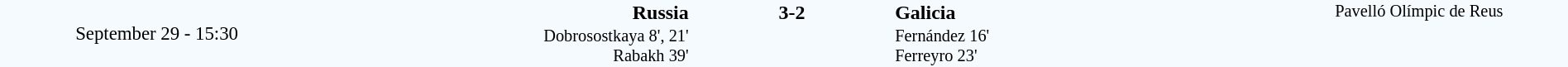<table style="width: 100%; background:#F5FAFF;" cellspacing="0">
<tr>
<td style=font-size:95% align=center rowspan=3 width=20%>September 29 - 15:30</td>
</tr>
<tr>
<td width=24% align=right><strong>Russia</strong></td>
<td align=center width=13%><strong>3-2</strong></td>
<td width=24%><strong>Galicia</strong></td>
<td style=font-size:85% rowspan=3 valign=top align=center>Pavelló Olímpic de Reus</td>
</tr>
<tr style=font-size:85%>
<td align=right valign=top>Dobrosostkaya 8', 21'<br>Rabakh 39'</td>
<td></td>
<td valign=top>Fernández 16'<br>Ferreyro 23'</td>
</tr>
</table>
